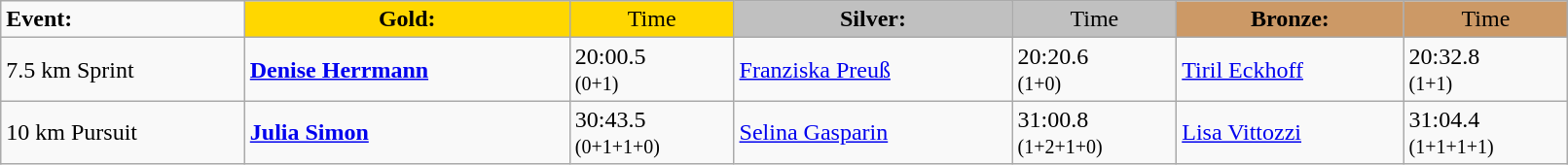<table class="wikitable" width=85%>
<tr>
<td><strong>Event:</strong></td>
<td style="text-align:center;background-color:gold;"><strong>Gold:</strong></td>
<td style="text-align:center;background-color:gold;">Time</td>
<td style="text-align:center;background-color:silver;"><strong>Silver:</strong></td>
<td style="text-align:center;background-color:silver;">Time</td>
<td style="text-align:center;background-color:#CC9966;"><strong>Bronze:</strong></td>
<td style="text-align:center;background-color:#CC9966;">Time</td>
</tr>
<tr>
<td>7.5 km Sprint</td>
<td><strong><a href='#'>Denise Herrmann</a></strong><br><small></small></td>
<td>20:00.5<br><small>(0+1)</small></td>
<td><a href='#'>Franziska Preuß</a><br><small></small></td>
<td>20:20.6<br><small>(1+0)</small></td>
<td><a href='#'>Tiril Eckhoff</a><br><small></small></td>
<td>20:32.8<br><small>(1+1)</small></td>
</tr>
<tr>
<td>10 km Pursuit</td>
<td><strong><a href='#'>Julia Simon</a></strong><br><small></small></td>
<td>30:43.5<br><small>(0+1+1+0)</small></td>
<td><a href='#'>Selina Gasparin</a><br><small></small></td>
<td>31:00.8<br><small>(1+2+1+0)</small></td>
<td><a href='#'>Lisa Vittozzi</a><br><small></small></td>
<td>31:04.4<br><small>(1+1+1+1)</small></td>
</tr>
</table>
